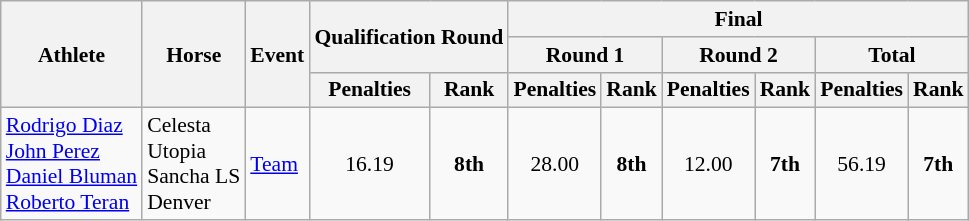<table class=wikitable style="font-size:90%">
<tr>
<th rowspan=3>Athlete</th>
<th rowspan=3>Horse</th>
<th rowspan=3>Event</th>
<th colspan=2 rowspan=2>Qualification Round</th>
<th colspan=8>Final</th>
</tr>
<tr>
<th colspan=2>Round 1</th>
<th colspan=2>Round 2</th>
<th colspan=2>Total</th>
</tr>
<tr>
<th>Penalties</th>
<th>Rank</th>
<th>Penalties</th>
<th>Rank</th>
<th>Penalties</th>
<th>Rank</th>
<th>Penalties</th>
<th>Rank</th>
</tr>
<tr>
<td><a href='#'>Rodrigo Diaz</a><br><a href='#'>John Perez</a><br><a href='#'>Daniel Bluman</a><br><a href='#'>Roberto Teran</a></td>
<td>Celesta<br>Utopia<br>Sancha LS<br>Denver</td>
<td><a href='#'>Team</a></td>
<td align=center>16.19</td>
<td align=center><strong>8th</strong></td>
<td align=center>28.00</td>
<td align=center><strong>8th</strong></td>
<td align=center>12.00</td>
<td align=center><strong>7th</strong></td>
<td align=center>56.19</td>
<td align=center><strong>7th</strong></td>
</tr>
</table>
